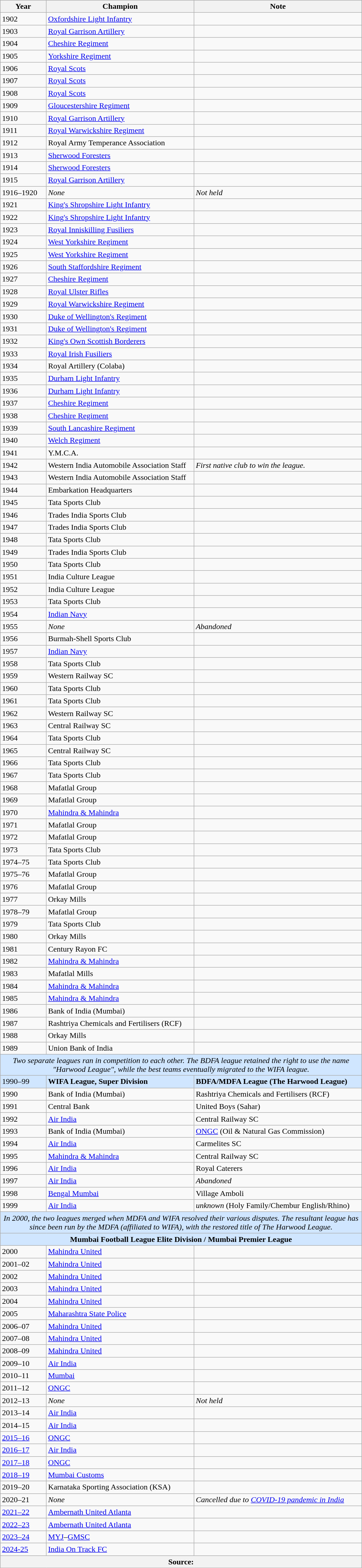<table class="wikitable sortable" width="740px" text-align="left">
<tr>
<th width=100px>Year</th>
<th width=350px>Champion</th>
<th width=400px>Note</th>
</tr>
<tr>
<td>1902</td>
<td> <a href='#'>Oxfordshire Light Infantry</a></td>
<td></td>
</tr>
<tr>
<td>1903</td>
<td> <a href='#'>Royal Garrison Artillery</a></td>
<td></td>
</tr>
<tr>
<td>1904</td>
<td> <a href='#'>Cheshire Regiment</a></td>
<td></td>
</tr>
<tr>
<td>1905</td>
<td> <a href='#'>Yorkshire Regiment</a></td>
<td></td>
</tr>
<tr>
<td>1906</td>
<td> <a href='#'>Royal Scots</a></td>
<td></td>
</tr>
<tr>
<td>1907</td>
<td> <a href='#'>Royal Scots</a></td>
<td></td>
</tr>
<tr>
<td>1908</td>
<td> <a href='#'>Royal Scots</a></td>
<td></td>
</tr>
<tr>
<td>1909</td>
<td> <a href='#'>Gloucestershire Regiment</a></td>
<td></td>
</tr>
<tr>
<td>1910</td>
<td> <a href='#'>Royal Garrison Artillery</a></td>
<td></td>
</tr>
<tr>
<td>1911</td>
<td> <a href='#'>Royal Warwickshire Regiment</a></td>
<td></td>
</tr>
<tr>
<td>1912</td>
<td> Royal Army Temperance Association</td>
<td></td>
</tr>
<tr>
<td>1913</td>
<td> <a href='#'>Sherwood Foresters</a></td>
<td></td>
</tr>
<tr>
<td>1914</td>
<td> <a href='#'>Sherwood Foresters</a></td>
<td></td>
</tr>
<tr>
<td>1915</td>
<td> <a href='#'>Royal Garrison Artillery</a></td>
<td></td>
</tr>
<tr>
<td>1916–1920</td>
<td><em>None</em></td>
<td><em>Not held</em></td>
</tr>
<tr>
<td>1921</td>
<td> <a href='#'>King's Shropshire Light Infantry</a></td>
<td></td>
</tr>
<tr>
<td>1922</td>
<td> <a href='#'>King's Shropshire Light Infantry</a></td>
<td></td>
</tr>
<tr>
<td>1923</td>
<td> <a href='#'>Royal Inniskilling Fusiliers</a></td>
<td></td>
</tr>
<tr>
<td>1924</td>
<td> <a href='#'>West Yorkshire Regiment</a></td>
<td></td>
</tr>
<tr>
<td>1925</td>
<td> <a href='#'>West Yorkshire Regiment</a></td>
<td></td>
</tr>
<tr>
<td>1926</td>
<td> <a href='#'>South Staffordshire Regiment</a></td>
<td></td>
</tr>
<tr>
<td>1927</td>
<td> <a href='#'>Cheshire Regiment</a></td>
<td></td>
</tr>
<tr>
<td>1928</td>
<td> <a href='#'>Royal Ulster Rifles</a></td>
<td></td>
</tr>
<tr>
<td>1929</td>
<td> <a href='#'>Royal Warwickshire Regiment</a></td>
<td></td>
</tr>
<tr>
<td>1930</td>
<td> <a href='#'>Duke of Wellington's Regiment</a></td>
<td></td>
</tr>
<tr>
<td>1931</td>
<td> <a href='#'>Duke of Wellington's Regiment</a></td>
<td></td>
</tr>
<tr>
<td>1932</td>
<td> <a href='#'>King's Own Scottish Borderers</a></td>
<td></td>
</tr>
<tr>
<td>1933</td>
<td> <a href='#'>Royal Irish Fusiliers</a></td>
<td></td>
</tr>
<tr>
<td>1934</td>
<td> Royal Artillery (Colaba)</td>
<td></td>
</tr>
<tr>
<td>1935</td>
<td> <a href='#'>Durham Light Infantry</a></td>
<td></td>
</tr>
<tr>
<td>1936</td>
<td> <a href='#'>Durham Light Infantry</a></td>
<td></td>
</tr>
<tr>
<td>1937</td>
<td> <a href='#'>Cheshire Regiment</a></td>
<td></td>
</tr>
<tr>
<td>1938</td>
<td> <a href='#'>Cheshire Regiment</a></td>
<td></td>
</tr>
<tr>
<td>1939</td>
<td> <a href='#'>South Lancashire Regiment</a></td>
<td></td>
</tr>
<tr>
<td>1940</td>
<td> <a href='#'>Welch Regiment</a></td>
<td></td>
</tr>
<tr>
<td>1941</td>
<td> Y.M.C.A.</td>
<td></td>
</tr>
<tr>
<td>1942</td>
<td> Western India Automobile Association Staff</td>
<td><em>First native club to win the league.</em></td>
</tr>
<tr>
<td>1943</td>
<td> Western India Automobile Association Staff</td>
<td></td>
</tr>
<tr>
<td>1944</td>
<td> Embarkation Headquarters</td>
<td></td>
</tr>
<tr>
<td>1945</td>
<td> Tata Sports Club</td>
<td></td>
</tr>
<tr>
<td>1946</td>
<td> Trades India Sports Club</td>
<td></td>
</tr>
<tr>
<td>1947</td>
<td>Trades India Sports Club</td>
<td></td>
</tr>
<tr>
<td>1948</td>
<td>Tata Sports Club</td>
<td></td>
</tr>
<tr>
<td>1949</td>
<td>Trades India Sports Club</td>
<td></td>
</tr>
<tr>
<td>1950</td>
<td>Tata Sports Club</td>
<td></td>
</tr>
<tr>
<td>1951</td>
<td>India Culture League</td>
<td></td>
</tr>
<tr>
<td>1952</td>
<td>India Culture League</td>
<td></td>
</tr>
<tr>
<td>1953</td>
<td>Tata Sports Club</td>
<td></td>
</tr>
<tr>
<td>1954</td>
<td><a href='#'>Indian Navy</a></td>
<td></td>
</tr>
<tr>
<td>1955</td>
<td><em>None</em></td>
<td><em>Abandoned</em></td>
</tr>
<tr>
<td>1956</td>
<td>Burmah-Shell Sports Club</td>
<td></td>
</tr>
<tr>
<td>1957</td>
<td><a href='#'>Indian Navy</a></td>
<td></td>
</tr>
<tr>
<td>1958</td>
<td>Tata Sports Club</td>
<td></td>
</tr>
<tr>
<td>1959</td>
<td>Western Railway SC</td>
<td></td>
</tr>
<tr>
<td>1960</td>
<td>Tata Sports Club</td>
<td></td>
</tr>
<tr>
<td>1961</td>
<td>Tata Sports Club</td>
<td></td>
</tr>
<tr>
<td>1962</td>
<td>Western Railway SC</td>
<td></td>
</tr>
<tr>
<td>1963</td>
<td>Central Railway SC</td>
<td></td>
</tr>
<tr>
<td>1964</td>
<td>Tata Sports Club</td>
<td></td>
</tr>
<tr>
<td>1965</td>
<td>Central Railway SC</td>
<td></td>
</tr>
<tr>
<td>1966</td>
<td>Tata Sports Club</td>
<td></td>
</tr>
<tr>
<td>1967</td>
<td>Tata Sports Club</td>
<td></td>
</tr>
<tr>
<td>1968</td>
<td>Mafatlal Group</td>
<td></td>
</tr>
<tr>
<td>1969</td>
<td>Mafatlal Group</td>
<td></td>
</tr>
<tr>
<td>1970</td>
<td><a href='#'>Mahindra & Mahindra</a></td>
<td></td>
</tr>
<tr>
<td>1971</td>
<td>Mafatlal Group</td>
<td></td>
</tr>
<tr>
<td>1972</td>
<td>Mafatlal Group</td>
<td></td>
</tr>
<tr>
<td>1973</td>
<td>Tata Sports Club</td>
<td></td>
</tr>
<tr>
<td>1974–75</td>
<td>Tata Sports Club</td>
<td></td>
</tr>
<tr>
<td>1975–76</td>
<td>Mafatlal Group</td>
<td></td>
</tr>
<tr>
<td>1976</td>
<td>Mafatlal Group</td>
<td></td>
</tr>
<tr>
<td>1977</td>
<td>Orkay Mills</td>
<td></td>
</tr>
<tr>
<td>1978–79</td>
<td>Mafatlal Group</td>
<td></td>
</tr>
<tr>
<td>1979</td>
<td>Tata Sports Club</td>
<td></td>
</tr>
<tr>
<td>1980</td>
<td>Orkay Mills</td>
<td></td>
</tr>
<tr>
<td>1981</td>
<td>Century Rayon FC</td>
<td></td>
</tr>
<tr>
<td>1982</td>
<td><a href='#'>Mahindra & Mahindra</a></td>
<td></td>
</tr>
<tr>
<td>1983</td>
<td>Mafatlal Mills</td>
<td></td>
</tr>
<tr>
<td>1984</td>
<td><a href='#'>Mahindra & Mahindra</a></td>
<td></td>
</tr>
<tr>
<td>1985</td>
<td><a href='#'>Mahindra & Mahindra</a></td>
<td></td>
</tr>
<tr>
<td>1986</td>
<td>Bank of India (Mumbai)</td>
<td></td>
</tr>
<tr>
<td>1987</td>
<td>Rashtriya Chemicals and Fertilisers (RCF)</td>
<td></td>
</tr>
<tr>
<td>1988</td>
<td>Orkay Mills</td>
<td></td>
</tr>
<tr>
<td>1989</td>
<td>Union Bank of India</td>
<td></td>
</tr>
<tr style="background: #D0E6FF;">
<td colspan="3" style="text-align:center;"><em>Two separate leagues ran in competition to each other. The BDFA league retained the right to use the name "Harwood League", while the best teams eventually migrated to the WIFA league.</em></td>
</tr>
<tr style="background: #D0E6FF;">
<td>1990–99</td>
<td><strong>WIFA League, Super Division</strong></td>
<td><strong>BDFA/MDFA League (The Harwood League)</strong></td>
</tr>
<tr>
<td>1990</td>
<td>Bank of India (Mumbai)</td>
<td>Rashtriya Chemicals and Fertilisers (RCF)</td>
</tr>
<tr>
<td>1991</td>
<td>Central Bank</td>
<td>United Boys (Sahar)</td>
</tr>
<tr>
<td>1992</td>
<td><a href='#'>Air India</a></td>
<td>Central Railway SC</td>
</tr>
<tr>
<td>1993</td>
<td>Bank of India (Mumbai)</td>
<td><a href='#'>ONGC</a> (Oil & Natural Gas Commission)</td>
</tr>
<tr>
<td>1994</td>
<td><a href='#'>Air India</a></td>
<td>Carmelites SC</td>
</tr>
<tr>
<td>1995</td>
<td><a href='#'>Mahindra & Mahindra</a></td>
<td>Central Railway SC</td>
</tr>
<tr>
<td>1996</td>
<td><a href='#'>Air India</a></td>
<td>Royal Caterers</td>
</tr>
<tr>
<td>1997</td>
<td><a href='#'>Air India</a></td>
<td><em>Abandoned</em></td>
</tr>
<tr>
<td>1998</td>
<td><a href='#'>Bengal Mumbai</a></td>
<td>Village Amboli</td>
</tr>
<tr>
<td>1999</td>
<td><a href='#'>Air India</a></td>
<td><em>unknown</em> (Holy Family/Chembur English/Rhino)</td>
</tr>
<tr style="background: #D0E6FF;">
<td colspan="3" style="text-align:center;"><em>In 2000, the two leagues merged when MDFA and WIFA resolved their various disputes. The resultant league has since been run by the MDFA (affiliated to WIFA), with the restored title of The Harwood League.</em></td>
</tr>
<tr style="background: #D0E6FF;">
<td colspan="3" style="text-align:center;"><strong>Mumbai Football League Elite Division / Mumbai Premier League</strong></td>
</tr>
<tr>
<td>2000</td>
<td><a href='#'>Mahindra United</a></td>
<td></td>
</tr>
<tr>
<td>2001–02</td>
<td><a href='#'>Mahindra United</a></td>
<td></td>
</tr>
<tr>
<td>2002</td>
<td><a href='#'>Mahindra United</a></td>
<td></td>
</tr>
<tr>
<td>2003</td>
<td><a href='#'>Mahindra United</a></td>
<td></td>
</tr>
<tr>
<td>2004</td>
<td><a href='#'>Mahindra United</a></td>
<td></td>
</tr>
<tr>
<td>2005</td>
<td><a href='#'>Maharashtra State Police</a></td>
<td></td>
</tr>
<tr>
<td>2006–07</td>
<td><a href='#'>Mahindra United</a></td>
<td></td>
</tr>
<tr>
<td>2007–08</td>
<td><a href='#'>Mahindra United</a></td>
<td></td>
</tr>
<tr>
<td>2008–09</td>
<td><a href='#'>Mahindra United</a></td>
<td></td>
</tr>
<tr>
<td>2009–10</td>
<td><a href='#'>Air India</a></td>
<td></td>
</tr>
<tr>
<td>2010–11</td>
<td><a href='#'>Mumbai</a></td>
<td></td>
</tr>
<tr>
<td>2011–12</td>
<td><a href='#'>ONGC</a></td>
<td></td>
</tr>
<tr>
<td>2012–13</td>
<td><em>None</em></td>
<td><em>Not held</em></td>
</tr>
<tr>
<td>2013–14</td>
<td><a href='#'>Air India</a></td>
<td></td>
</tr>
<tr>
<td>2014–15</td>
<td><a href='#'>Air India</a></td>
<td></td>
</tr>
<tr>
<td><a href='#'>2015–16</a></td>
<td><a href='#'>ONGC</a></td>
<td></td>
</tr>
<tr>
<td><a href='#'>2016–17</a></td>
<td><a href='#'>Air India</a></td>
<td></td>
</tr>
<tr>
<td><a href='#'>2017–18</a></td>
<td><a href='#'>ONGC</a></td>
<td></td>
</tr>
<tr>
<td><a href='#'>2018–19</a></td>
<td><a href='#'>Mumbai Customs</a></td>
<td></td>
</tr>
<tr>
<td>2019–20</td>
<td>Karnataka Sporting Association (KSA)</td>
<td></td>
</tr>
<tr>
<td>2020–21</td>
<td><em>None</em></td>
<td><em>Cancelled due to <a href='#'>COVID-19 pandemic in India</a></em></td>
</tr>
<tr>
<td><a href='#'>2021–22</a></td>
<td><a href='#'>Ambernath United Atlanta</a></td>
<td></td>
</tr>
<tr>
<td><a href='#'>2022–23</a></td>
<td><a href='#'>Ambernath United Atlanta</a></td>
<td></td>
</tr>
<tr>
<td><a href='#'>2023–24</a></td>
<td><a href='#'>MYJ</a>–<a href='#'>GMSC</a></td>
<td></td>
</tr>
<tr>
<td><a href='#'>2024-25</a></td>
<td><a href='#'>India On Track FC</a></td>
<td></td>
</tr>
<tr>
<th colspan="3" align="left">Source: </th>
</tr>
</table>
